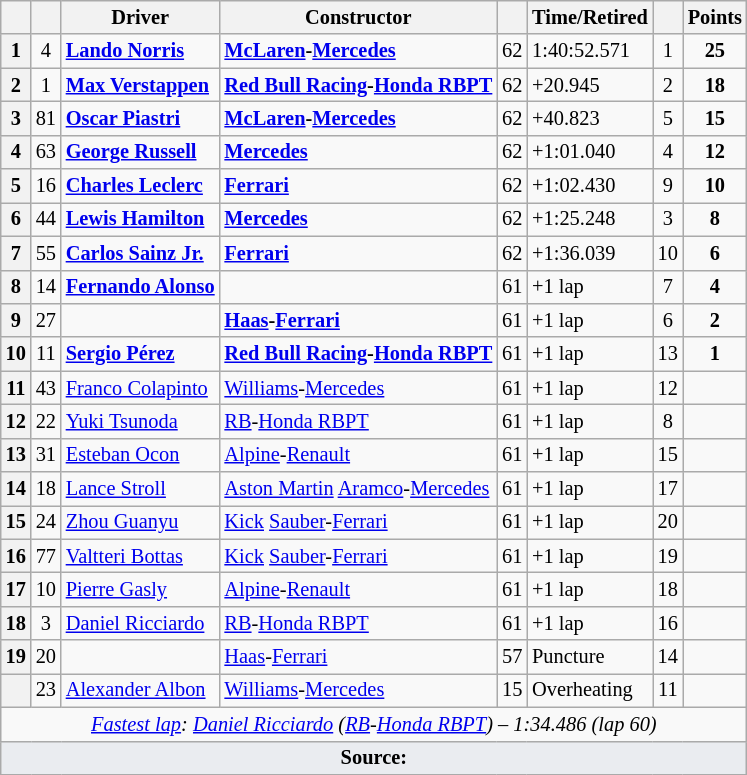<table class="wikitable sortable" style="font-size: 85%;">
<tr>
<th scope="col"></th>
<th scope="col"></th>
<th scope="col">Driver</th>
<th scope="col">Constructor</th>
<th class="unsortable" scope="col"></th>
<th class="unsortable" scope="col">Time/Retired</th>
<th scope="col"></th>
<th scope="col">Points</th>
</tr>
<tr>
<th>1</th>
<td align=center>4</td>
<td data-sort-value="nor"> <strong><a href='#'>Lando Norris</a></strong></td>
<td><strong><a href='#'>McLaren</a>-<a href='#'>Mercedes</a></strong></td>
<td align=center>62</td>
<td>1:40:52.571</td>
<td align=center>1</td>
<td align=center><strong>25</strong></td>
</tr>
<tr>
<th>2</th>
<td align=center>1</td>
<td data-sort-value="ver"><strong> <a href='#'>Max Verstappen</a></strong></td>
<td><strong><a href='#'>Red Bull Racing</a>-<a href='#'>Honda RBPT</a></strong></td>
<td align=center>62</td>
<td>+20.945</td>
<td align=center>2</td>
<td align=center><strong>18</strong></td>
</tr>
<tr>
<th>3</th>
<td align=center>81</td>
<td data-sort-value="pia"> <strong><a href='#'>Oscar Piastri</a></strong></td>
<td><strong><a href='#'>McLaren</a>-<a href='#'>Mercedes</a></strong></td>
<td align=center>62</td>
<td>+40.823</td>
<td align=center>5</td>
<td align=center><strong>15</strong></td>
</tr>
<tr>
<th>4</th>
<td align=center>63</td>
<td data-sort-value="rus"> <strong><a href='#'>George Russell</a></strong></td>
<td><strong><a href='#'>Mercedes</a></strong></td>
<td align=center>62</td>
<td>+1:01.040</td>
<td align=center>4</td>
<td align=center><strong>12</strong></td>
</tr>
<tr>
<th>5</th>
<td align=center>16</td>
<td data-sort-value="lec"> <strong><a href='#'>Charles Leclerc</a></strong></td>
<td><strong><a href='#'>Ferrari</a></strong></td>
<td align=center>62</td>
<td>+1:02.430</td>
<td align=center>9</td>
<td align=center><strong>10</strong></td>
</tr>
<tr>
<th>6</th>
<td align=center>44</td>
<td data-sort-value="ham"> <strong><a href='#'>Lewis Hamilton</a></strong></td>
<td><strong><a href='#'>Mercedes</a></strong></td>
<td align=center>62</td>
<td>+1:25.248</td>
<td align="center">3</td>
<td align=center><strong>8</strong></td>
</tr>
<tr>
<th>7</th>
<td align=center>55</td>
<td data-sort-value="sai"> <strong><a href='#'>Carlos Sainz Jr.</a></strong></td>
<td><strong><a href='#'>Ferrari</a></strong></td>
<td align=center>62</td>
<td>+1:36.039</td>
<td align=center>10</td>
<td align=center><strong>6</strong></td>
</tr>
<tr>
<th>8</th>
<td align=center>14</td>
<td data-sort-value="alo"> <strong><a href='#'>Fernando Alonso</a></strong></td>
<td><strong></strong></td>
<td align=center>61</td>
<td>+1 lap</td>
<td align=center>7</td>
<td align=center><strong>4</strong></td>
</tr>
<tr>
<th>9</th>
<td align=center>27</td>
<td data-sort-value="hul"></td>
<td><strong><a href='#'>Haas</a>-<a href='#'>Ferrari</a></strong></td>
<td align=center>61</td>
<td>+1 lap</td>
<td align=center>6</td>
<td align=center><strong>2</strong></td>
</tr>
<tr>
<th>10</th>
<td align=center>11</td>
<td data-sort-value="per"> <strong><a href='#'>Sergio Pérez</a></strong></td>
<td><strong><a href='#'>Red Bull Racing</a>-<a href='#'>Honda RBPT</a></strong></td>
<td align=center>61</td>
<td>+1 lap</td>
<td align=center>13</td>
<td align=center><strong>1</strong></td>
</tr>
<tr>
<th>11</th>
<td align=center>43</td>
<td data-sort-value="col"> <a href='#'>Franco Colapinto</a></td>
<td><a href='#'>Williams</a>-<a href='#'>Mercedes</a></td>
<td align=center>61</td>
<td>+1 lap</td>
<td align=center>12</td>
<td></td>
</tr>
<tr>
<th>12</th>
<td align=center>22</td>
<td data-sort-value="tsu"> <a href='#'>Yuki Tsunoda</a></td>
<td><a href='#'>RB</a>-<a href='#'>Honda RBPT</a></td>
<td align=center>61</td>
<td>+1 lap</td>
<td align=center>8</td>
<td></td>
</tr>
<tr>
<th>13</th>
<td align=center>31</td>
<td data-sort-value="oco"> <a href='#'>Esteban Ocon</a></td>
<td><a href='#'>Alpine</a>-<a href='#'>Renault</a></td>
<td align=center>61</td>
<td>+1 lap</td>
<td align=center>15</td>
<td></td>
</tr>
<tr>
<th>14</th>
<td align=center>18</td>
<td data-sort-value="str"> <a href='#'>Lance Stroll</a></td>
<td><a href='#'>Aston Martin</a> <a href='#'>Aramco</a>-<a href='#'>Mercedes</a></td>
<td align=center>61</td>
<td>+1 lap</td>
<td align=center>17</td>
<td></td>
</tr>
<tr>
<th>15</th>
<td align=center>24</td>
<td data-sort-value="zho"> <a href='#'>Zhou Guanyu</a></td>
<td><a href='#'>Kick</a> <a href='#'>Sauber</a>-<a href='#'>Ferrari</a></td>
<td align=center>61</td>
<td>+1 lap</td>
<td align=center>20</td>
<td></td>
</tr>
<tr>
<th>16</th>
<td align=center>77</td>
<td data-sort-value="bot"> <a href='#'>Valtteri Bottas</a></td>
<td><a href='#'>Kick</a> <a href='#'>Sauber</a>-<a href='#'>Ferrari</a></td>
<td align=center>61</td>
<td>+1 lap</td>
<td align=center>19</td>
<td></td>
</tr>
<tr>
<th>17</th>
<td align=center>10</td>
<td data-sort-value="gas"> <a href='#'>Pierre Gasly</a></td>
<td><a href='#'>Alpine</a>-<a href='#'>Renault</a></td>
<td align=center>61</td>
<td>+1 lap</td>
<td align=center>18</td>
<td></td>
</tr>
<tr>
<th>18</th>
<td align=center>3</td>
<td data-sort-value="ric"> <a href='#'>Daniel Ricciardo</a></td>
<td><a href='#'>RB</a>-<a href='#'>Honda RBPT</a></td>
<td align=center>61</td>
<td>+1 lap</td>
<td align=center>16</td>
<td></td>
</tr>
<tr>
<th>19</th>
<td align=center>20</td>
<td data-sort-value="bea"></td>
<td><a href='#'>Haas</a>-<a href='#'>Ferrari</a></td>
<td align=center>57</td>
<td>Puncture</td>
<td align=center>14</td>
<td></td>
</tr>
<tr>
<th data-sort-value="20"></th>
<td align=center>23</td>
<td data-sort-value="alb"> <a href='#'>Alexander Albon</a></td>
<td><a href='#'>Williams</a>-<a href='#'>Mercedes</a></td>
<td align=center>15</td>
<td>Overheating</td>
<td align=center>11</td>
<td></td>
</tr>
<tr class="sortbottom">
<td colspan="8" align="center"><em><a href='#'>Fastest lap</a>:</em>  <em><a href='#'>Daniel Ricciardo</a> (<a href='#'>RB</a>-<a href='#'>Honda RBPT</a>) – 1:34.486 (lap 60)</em></td>
</tr>
<tr class="sortbottom">
<td colspan="8" style="background-color:#eaecf0;text-align:center"><strong>Source:</strong></td>
</tr>
</table>
